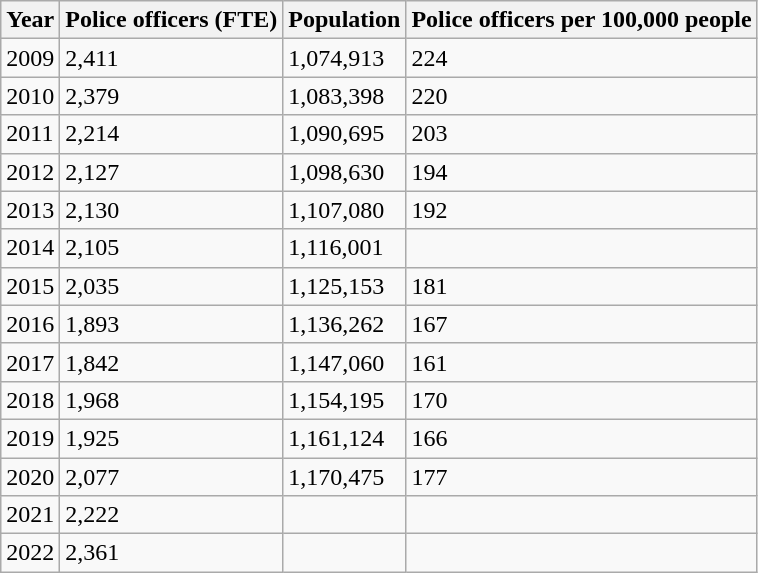<table class="wikitable">
<tr>
<th>Year</th>
<th>Police officers (FTE)</th>
<th>Population</th>
<th>Police officers per 100,000 people</th>
</tr>
<tr>
<td>2009</td>
<td>2,411</td>
<td>1,074,913</td>
<td>224</td>
</tr>
<tr>
<td>2010</td>
<td>2,379</td>
<td>1,083,398</td>
<td>220</td>
</tr>
<tr>
<td>2011</td>
<td>2,214</td>
<td>1,090,695</td>
<td>203</td>
</tr>
<tr>
<td>2012</td>
<td>2,127</td>
<td>1,098,630</td>
<td>194</td>
</tr>
<tr>
<td>2013</td>
<td>2,130</td>
<td>1,107,080</td>
<td>192</td>
</tr>
<tr>
<td>2014</td>
<td>2,105</td>
<td>1,116,001</td>
<td></td>
</tr>
<tr>
<td>2015</td>
<td>2,035</td>
<td>1,125,153</td>
<td>181</td>
</tr>
<tr>
<td>2016</td>
<td>1,893</td>
<td>1,136,262</td>
<td>167</td>
</tr>
<tr>
<td>2017</td>
<td>1,842</td>
<td>1,147,060</td>
<td>161</td>
</tr>
<tr>
<td>2018</td>
<td>1,968</td>
<td>1,154,195</td>
<td>170</td>
</tr>
<tr>
<td>2019</td>
<td>1,925</td>
<td>1,161,124</td>
<td>166</td>
</tr>
<tr>
<td>2020</td>
<td>2,077</td>
<td>1,170,475</td>
<td>177</td>
</tr>
<tr>
<td>2021</td>
<td>2,222</td>
<td></td>
<td></td>
</tr>
<tr>
<td>2022</td>
<td>2,361</td>
<td></td>
<td></td>
</tr>
</table>
